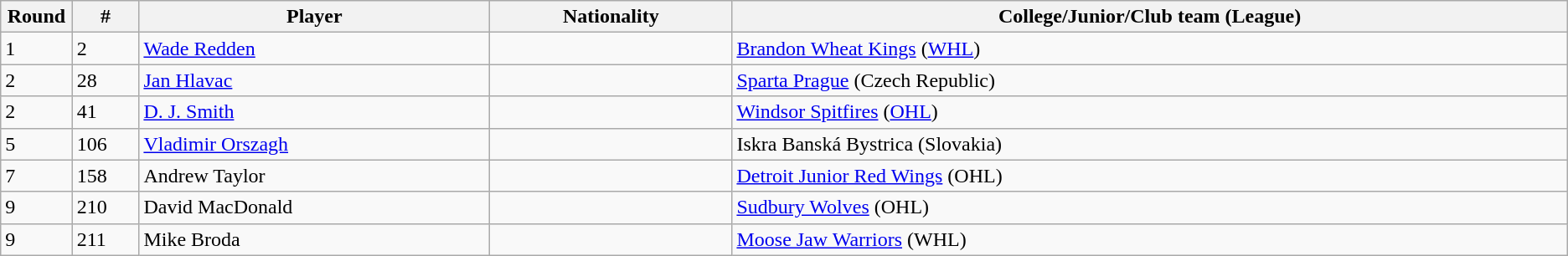<table class="wikitable">
<tr align="center">
<th bgcolor="#DDDDFF" width="4.0%">Round</th>
<th bgcolor="#DDDDFF" width="4.0%">#</th>
<th bgcolor="#DDDDFF" width="21.0%">Player</th>
<th bgcolor="#DDDDFF" width="14.5%">Nationality</th>
<th bgcolor="#DDDDFF" width="50.0%">College/Junior/Club team (League)</th>
</tr>
<tr>
<td>1</td>
<td>2</td>
<td><a href='#'>Wade Redden</a></td>
<td></td>
<td><a href='#'>Brandon Wheat Kings</a> (<a href='#'>WHL</a>)</td>
</tr>
<tr>
<td>2</td>
<td>28</td>
<td><a href='#'>Jan Hlavac</a></td>
<td></td>
<td><a href='#'>Sparta Prague</a> (Czech Republic)</td>
</tr>
<tr>
<td>2</td>
<td>41</td>
<td><a href='#'>D. J. Smith</a></td>
<td></td>
<td><a href='#'>Windsor Spitfires</a> (<a href='#'>OHL</a>)</td>
</tr>
<tr>
<td>5</td>
<td>106</td>
<td><a href='#'>Vladimir Orszagh</a></td>
<td></td>
<td>Iskra Banská Bystrica (Slovakia)</td>
</tr>
<tr>
<td>7</td>
<td>158</td>
<td>Andrew Taylor</td>
<td></td>
<td><a href='#'>Detroit Junior Red Wings</a> (OHL)</td>
</tr>
<tr>
<td>9</td>
<td>210</td>
<td>David MacDonald</td>
<td></td>
<td><a href='#'>Sudbury Wolves</a> (OHL)</td>
</tr>
<tr>
<td>9</td>
<td>211</td>
<td>Mike Broda</td>
<td></td>
<td><a href='#'>Moose Jaw Warriors</a> (WHL)</td>
</tr>
</table>
